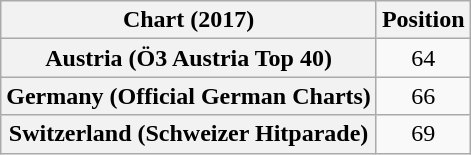<table class="wikitable sortable plainrowheaders" style="text-align:center">
<tr>
<th scope="col">Chart (2017)</th>
<th scope="col">Position</th>
</tr>
<tr>
<th scope="row">Austria (Ö3 Austria Top 40)</th>
<td>64</td>
</tr>
<tr>
<th scope="row">Germany (Official German Charts)</th>
<td>66</td>
</tr>
<tr>
<th scope="row">Switzerland (Schweizer Hitparade)</th>
<td>69</td>
</tr>
</table>
